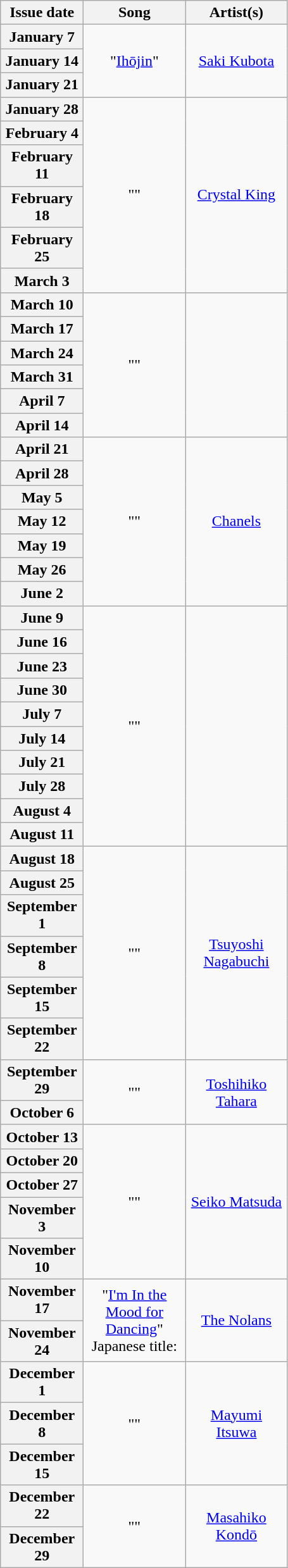<table class="wikitable plainrowheaders" style="text-align: center">
<tr>
<th width="80">Issue date</th>
<th width="100">Song</th>
<th width="100">Artist(s)</th>
</tr>
<tr>
<th scope="row">January 7</th>
<td rowspan="3">"<a href='#'>Ihōjin</a>"</td>
<td rowspan="3"><a href='#'>Saki Kubota</a></td>
</tr>
<tr>
<th scope="row">January 14</th>
</tr>
<tr>
<th scope="row">January 21</th>
</tr>
<tr>
<th scope="row">January 28</th>
<td rowspan="6">""</td>
<td rowspan="6"><a href='#'>Crystal King</a></td>
</tr>
<tr>
<th scope="row">February 4</th>
</tr>
<tr>
<th scope="row">February 11</th>
</tr>
<tr>
<th scope="row">February 18</th>
</tr>
<tr>
<th scope="row">February 25</th>
</tr>
<tr>
<th scope="row">March 3</th>
</tr>
<tr>
<th scope="row">March 10</th>
<td rowspan="6">""</td>
<td rowspan="6"></td>
</tr>
<tr>
<th scope="row">March 17</th>
</tr>
<tr>
<th scope="row">March 24</th>
</tr>
<tr>
<th scope="row">March 31</th>
</tr>
<tr>
<th scope="row">April 7</th>
</tr>
<tr>
<th scope="row">April 14</th>
</tr>
<tr>
<th scope="row">April 21</th>
<td rowspan="7">""</td>
<td rowspan="7"><a href='#'>Chanels</a></td>
</tr>
<tr>
<th scope="row">April 28</th>
</tr>
<tr>
<th scope="row">May 5</th>
</tr>
<tr>
<th scope="row">May 12</th>
</tr>
<tr>
<th scope="row">May 19</th>
</tr>
<tr>
<th scope="row">May 26</th>
</tr>
<tr>
<th scope="row">June 2</th>
</tr>
<tr>
<th scope="row">June 9</th>
<td rowspan="10">""</td>
<td rowspan="10"></td>
</tr>
<tr>
<th scope="row">June 16</th>
</tr>
<tr>
<th scope="row">June 23</th>
</tr>
<tr>
<th scope="row">June 30</th>
</tr>
<tr>
<th scope="row">July 7</th>
</tr>
<tr>
<th scope="row">July 14</th>
</tr>
<tr>
<th scope="row">July 21</th>
</tr>
<tr>
<th scope="row">July 28</th>
</tr>
<tr>
<th scope="row">August 4</th>
</tr>
<tr>
<th scope="row">August 11</th>
</tr>
<tr>
<th scope="row">August 18</th>
<td rowspan="6">""</td>
<td rowspan="6"><a href='#'>Tsuyoshi Nagabuchi</a></td>
</tr>
<tr>
<th scope="row">August 25</th>
</tr>
<tr>
<th scope="row">September 1</th>
</tr>
<tr>
<th scope="row">September 8</th>
</tr>
<tr>
<th scope="row">September 15</th>
</tr>
<tr>
<th scope="row">September 22</th>
</tr>
<tr>
<th scope="row">September 29</th>
<td rowspan="2">""</td>
<td rowspan="2"><a href='#'>Toshihiko Tahara</a></td>
</tr>
<tr>
<th scope="row">October 6</th>
</tr>
<tr>
<th scope="row">October 13</th>
<td rowspan="5">""</td>
<td rowspan="5"><a href='#'>Seiko Matsuda</a></td>
</tr>
<tr>
<th scope="row">October 20</th>
</tr>
<tr>
<th scope="row">October 27</th>
</tr>
<tr>
<th scope="row">November 3</th>
</tr>
<tr>
<th scope="row">November 10</th>
</tr>
<tr>
<th scope="row">November 17</th>
<td rowspan="2">"<a href='#'>I'm In the Mood for Dancing</a>" <br> Japanese title: </td>
<td rowspan="2"><a href='#'>The Nolans</a></td>
</tr>
<tr>
<th scope="row">November 24</th>
</tr>
<tr>
<th scope="row">December 1</th>
<td rowspan="3">""</td>
<td rowspan="3"><a href='#'>Mayumi Itsuwa</a></td>
</tr>
<tr>
<th scope="row">December 8</th>
</tr>
<tr>
<th scope="row">December 15</th>
</tr>
<tr>
<th scope="row">December 22</th>
<td rowspan="2">""</td>
<td rowspan="2"><a href='#'>Masahiko Kondō</a></td>
</tr>
<tr>
<th scope="row">December 29</th>
</tr>
</table>
